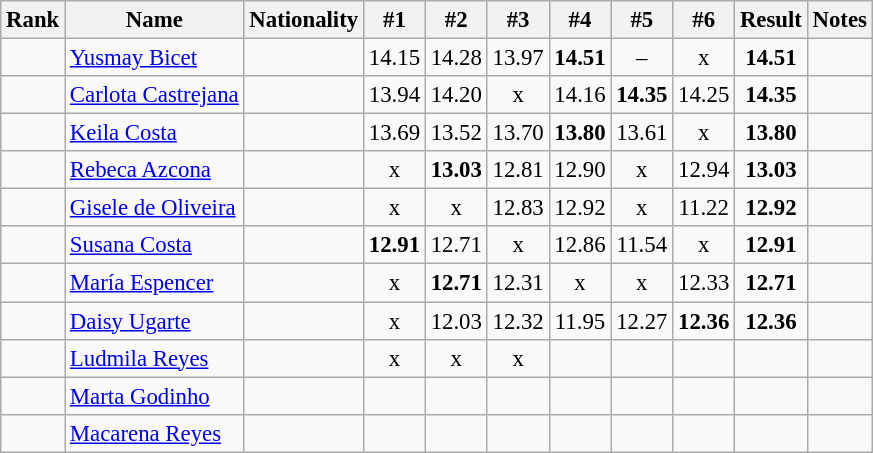<table class="wikitable sortable" style="text-align:center;font-size:95%">
<tr>
<th>Rank</th>
<th>Name</th>
<th>Nationality</th>
<th>#1</th>
<th>#2</th>
<th>#3</th>
<th>#4</th>
<th>#5</th>
<th>#6</th>
<th>Result</th>
<th>Notes</th>
</tr>
<tr>
<td></td>
<td align=left><a href='#'>Yusmay Bicet</a></td>
<td align=left></td>
<td>14.15</td>
<td>14.28</td>
<td>13.97</td>
<td><strong>14.51</strong></td>
<td>–</td>
<td>x</td>
<td><strong>14.51</strong></td>
<td></td>
</tr>
<tr>
<td></td>
<td align=left><a href='#'>Carlota Castrejana</a></td>
<td align=left></td>
<td>13.94</td>
<td>14.20</td>
<td>x</td>
<td>14.16</td>
<td><strong>14.35</strong></td>
<td>14.25</td>
<td><strong>14.35</strong></td>
<td></td>
</tr>
<tr>
<td></td>
<td align=left><a href='#'>Keila Costa</a></td>
<td align=left></td>
<td>13.69</td>
<td>13.52</td>
<td>13.70</td>
<td><strong>13.80</strong></td>
<td>13.61</td>
<td>x</td>
<td><strong>13.80</strong></td>
<td></td>
</tr>
<tr>
<td></td>
<td align=left><a href='#'>Rebeca Azcona</a></td>
<td align=left></td>
<td>x</td>
<td><strong>13.03</strong></td>
<td>12.81</td>
<td>12.90</td>
<td>x</td>
<td>12.94</td>
<td><strong>13.03</strong></td>
<td></td>
</tr>
<tr>
<td></td>
<td align=left><a href='#'>Gisele de Oliveira</a></td>
<td align=left></td>
<td>x</td>
<td>x</td>
<td>12.83</td>
<td>12.92</td>
<td>x</td>
<td>11.22</td>
<td><strong>12.92</strong></td>
<td></td>
</tr>
<tr>
<td></td>
<td align=left><a href='#'>Susana Costa</a></td>
<td align=left></td>
<td><strong>12.91</strong></td>
<td>12.71</td>
<td>x</td>
<td>12.86</td>
<td>11.54</td>
<td>x</td>
<td><strong>12.91</strong></td>
<td></td>
</tr>
<tr>
<td></td>
<td align=left><a href='#'>María Espencer</a></td>
<td align=left></td>
<td>x</td>
<td><strong>12.71</strong></td>
<td>12.31</td>
<td>x</td>
<td>x</td>
<td>12.33</td>
<td><strong>12.71</strong></td>
<td></td>
</tr>
<tr>
<td></td>
<td align=left><a href='#'>Daisy Ugarte</a></td>
<td align=left></td>
<td>x</td>
<td>12.03</td>
<td>12.32</td>
<td>11.95</td>
<td>12.27</td>
<td><strong>12.36</strong></td>
<td><strong>12.36</strong></td>
<td></td>
</tr>
<tr>
<td></td>
<td align=left><a href='#'>Ludmila Reyes</a></td>
<td align=left></td>
<td>x</td>
<td>x</td>
<td>x</td>
<td></td>
<td></td>
<td></td>
<td><strong></strong></td>
<td></td>
</tr>
<tr>
<td></td>
<td align=left><a href='#'>Marta Godinho</a></td>
<td align=left></td>
<td></td>
<td></td>
<td></td>
<td></td>
<td></td>
<td></td>
<td><strong></strong></td>
<td></td>
</tr>
<tr>
<td></td>
<td align=left><a href='#'>Macarena Reyes</a></td>
<td align=left></td>
<td></td>
<td></td>
<td></td>
<td></td>
<td></td>
<td></td>
<td><strong></strong></td>
<td></td>
</tr>
</table>
